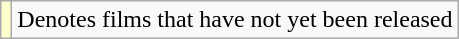<table class="wikitable">
<tr>
<td style="background:#FFFFCC;"></td>
<td>Denotes films that have not yet been released</td>
</tr>
</table>
